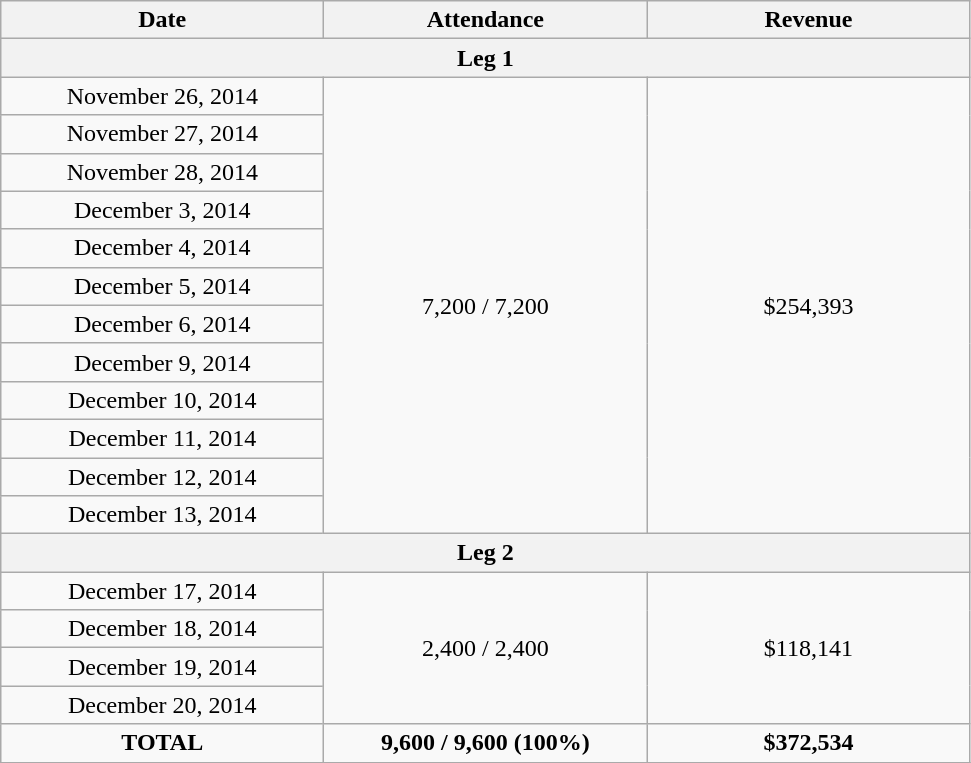<table class="wikitable" style="text-align:center;">
<tr>
<th scope="col" style="width:13em;">Date</th>
<th scope="col" style="width:13em;">Attendance</th>
<th scope="col" style="width:13em;">Revenue</th>
</tr>
<tr>
<th colspan="3">Leg 1</th>
</tr>
<tr>
<td>November 26, 2014</td>
<td rowspan="12">7,200 / 7,200</td>
<td rowspan="12">$254,393</td>
</tr>
<tr>
<td>November 27, 2014</td>
</tr>
<tr>
<td>November 28, 2014</td>
</tr>
<tr>
<td>December 3, 2014</td>
</tr>
<tr>
<td>December 4, 2014</td>
</tr>
<tr>
<td>December 5, 2014</td>
</tr>
<tr>
<td>December 6, 2014</td>
</tr>
<tr>
<td>December 9, 2014</td>
</tr>
<tr>
<td>December 10, 2014</td>
</tr>
<tr>
<td>December 11, 2014</td>
</tr>
<tr>
<td>December 12, 2014</td>
</tr>
<tr>
<td>December 13, 2014</td>
</tr>
<tr>
<th colspan="3">Leg 2</th>
</tr>
<tr>
<td>December 17, 2014</td>
<td rowspan="4">2,400 / 2,400</td>
<td rowspan="4">$118,141</td>
</tr>
<tr>
<td>December 18, 2014</td>
</tr>
<tr>
<td>December 19, 2014</td>
</tr>
<tr>
<td>December 20, 2014</td>
</tr>
<tr>
<td><strong>TOTAL</strong></td>
<td><strong>9,600 / 9,600</strong> <strong>(100%)</strong></td>
<td><strong>$372,534</strong></td>
</tr>
<tr>
</tr>
</table>
